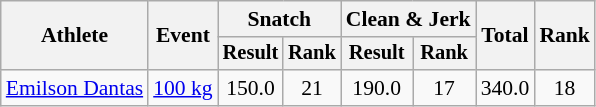<table class="wikitable" style="font-size:90%">
<tr>
<th rowspan="2">Athlete</th>
<th rowspan="2">Event</th>
<th colspan="2">Snatch</th>
<th colspan="2">Clean & Jerk</th>
<th rowspan="2">Total</th>
<th rowspan="2">Rank</th>
</tr>
<tr style="font-size:95%">
<th>Result</th>
<th>Rank</th>
<th>Result</th>
<th>Rank</th>
</tr>
<tr align=center>
<td align=left><a href='#'>Emilson Dantas</a></td>
<td align=left><a href='#'>100 kg</a></td>
<td>150.0</td>
<td>21</td>
<td>190.0</td>
<td>17</td>
<td>340.0</td>
<td>18</td>
</tr>
</table>
